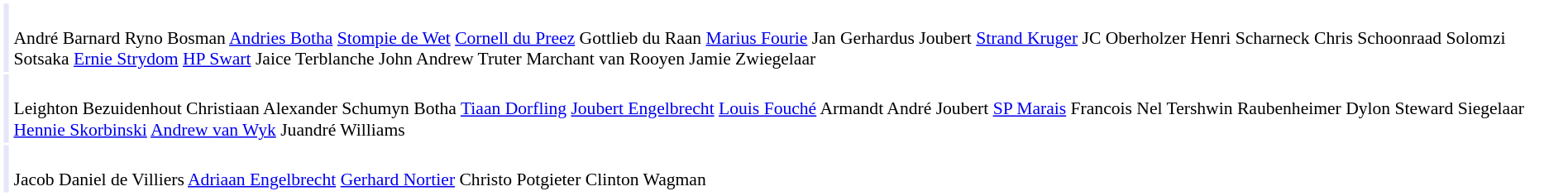<table cellpadding="2" style="border: 1px solid white; font-size:90%;">
<tr>
<td colspan="2" align="right" bgcolor="lavender"></td>
<td align="left"><br>André Barnard
Ryno Bosman
<a href='#'>Andries Botha</a>
<a href='#'>Stompie de Wet</a>
<a href='#'>Cornell du Preez</a>
Gottlieb du Raan
<a href='#'>Marius Fourie</a>
Jan Gerhardus Joubert
<a href='#'>Strand Kruger</a>
JC Oberholzer
Henri Scharneck
Chris Schoonraad
Solomzi Sotsaka
<a href='#'>Ernie Strydom</a>
<a href='#'>HP Swart</a>
Jaice Terblanche
John Andrew Truter
Marchant van Rooyen
Jamie Zwiegelaar</td>
</tr>
<tr>
<td colspan="2" align="right" bgcolor="lavender"></td>
<td align="left"><br>Leighton Bezuidenhout
Christiaan Alexander Schumyn Botha
<a href='#'>Tiaan Dorfling</a>
<a href='#'>Joubert Engelbrecht</a>
<a href='#'>Louis Fouché</a>
Armandt André Joubert
<a href='#'>SP Marais</a>
Francois Nel
Tershwin Raubenheimer
Dylon Steward Siegelaar
<a href='#'>Hennie Skorbinski</a>
<a href='#'>Andrew van Wyk</a>
Juandré Williams</td>
</tr>
<tr>
<td colspan="2" align="right" bgcolor="lavender"></td>
<td align="left"><br>Jacob Daniel de Villiers
<a href='#'>Adriaan Engelbrecht</a>
<a href='#'>Gerhard Nortier</a>
Christo Potgieter
Clinton Wagman</td>
</tr>
</table>
